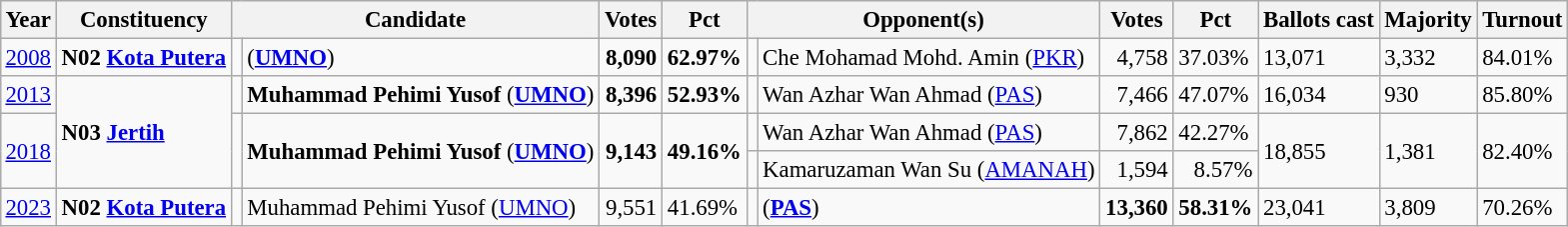<table class="wikitable" style="margin:0.5em ; font-size:95%">
<tr>
<th>Year</th>
<th>Constituency</th>
<th colspan=2>Candidate</th>
<th>Votes</th>
<th>Pct</th>
<th colspan=2>Opponent(s)</th>
<th>Votes</th>
<th>Pct</th>
<th>Ballots cast</th>
<th>Majority</th>
<th>Turnout</th>
</tr>
<tr>
<td><a href='#'>2008</a></td>
<td><strong>N02 <a href='#'>Kota Putera</a></strong></td>
<td></td>
<td> (<a href='#'><strong>UMNO</strong></a>)</td>
<td align="right"><strong>8,090</strong></td>
<td><strong>62.97%</strong></td>
<td></td>
<td>Che Mohamad Mohd. Amin (<a href='#'>PKR</a>)</td>
<td align="right">4,758</td>
<td>37.03%</td>
<td>13,071</td>
<td>3,332</td>
<td>84.01%</td>
</tr>
<tr>
<td><a href='#'>2013</a></td>
<td rowspan=3><strong>N03 <a href='#'>Jertih</a></strong></td>
<td></td>
<td><strong>Muhammad Pehimi Yusof</strong> (<a href='#'><strong>UMNO</strong></a>)</td>
<td align="right"><strong>8,396</strong></td>
<td><strong>52.93%</strong></td>
<td></td>
<td>Wan Azhar Wan Ahmad (<a href='#'>PAS</a>)</td>
<td align="right">7,466</td>
<td>47.07%</td>
<td>16,034</td>
<td>930</td>
<td>85.80%</td>
</tr>
<tr>
<td rowspan=2><a href='#'>2018</a></td>
<td rowspan=2 ></td>
<td rowspan=2><strong>Muhammad Pehimi Yusof</strong> (<a href='#'><strong>UMNO</strong></a>)</td>
<td rowspan=2 align="right"><strong>9,143</strong></td>
<td rowspan=2><strong>49.16%</strong></td>
<td></td>
<td>Wan Azhar Wan Ahmad (<a href='#'>PAS</a>)</td>
<td align="right">7,862</td>
<td>42.27%</td>
<td rowspan=2>18,855</td>
<td rowspan=2>1,381</td>
<td rowspan=2>82.40%</td>
</tr>
<tr>
<td></td>
<td>Kamaruzaman Wan Su (<a href='#'>AMANAH</a>)</td>
<td align="right">1,594</td>
<td align=right>8.57%</td>
</tr>
<tr>
<td><a href='#'>2023</a></td>
<td><strong>N02 <a href='#'>Kota Putera</a></strong></td>
<td></td>
<td>Muhammad Pehimi Yusof (<a href='#'>UMNO</a>)</td>
<td align="right">9,551</td>
<td>41.69%</td>
<td></td>
<td> (<a href='#'><strong>PAS</strong></a>)</td>
<td align="right"><strong>13,360</strong></td>
<td><strong>58.31%</strong></td>
<td>23,041</td>
<td>3,809</td>
<td>70.26%</td>
</tr>
</table>
